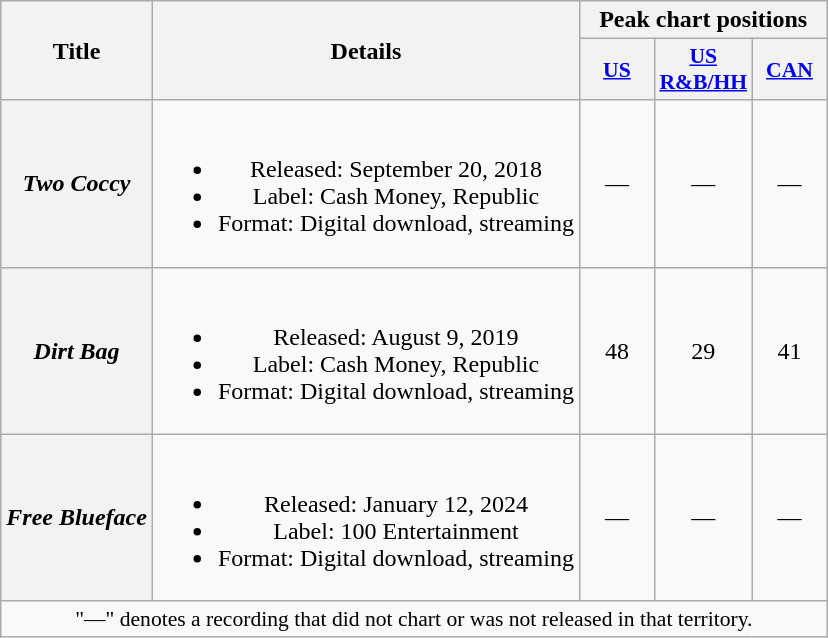<table class="wikitable plainrowheaders" style="text-align:center">
<tr>
<th rowspan="2">Title</th>
<th rowspan="2">Details</th>
<th colspan="3">Peak chart positions</th>
</tr>
<tr>
<th style="width:3em; font-size:90%"><a href='#'>US</a><br></th>
<th style="width:3em; font-size:90%"><a href='#'>US</a><br><a href='#'>R&B/HH</a><br></th>
<th style="width:3em; font-size:90%"><a href='#'>CAN</a><br></th>
</tr>
<tr>
<th scope="row"><em>Two Coccy</em></th>
<td><br><ul><li>Released: September 20, 2018</li><li>Label: Cash Money, Republic</li><li>Format: Digital download, streaming</li></ul></td>
<td>—</td>
<td>—</td>
<td>—</td>
</tr>
<tr>
<th scope="row"><em>Dirt Bag</em></th>
<td><br><ul><li>Released: August 9, 2019</li><li>Label: Cash Money, Republic</li><li>Format: Digital download, streaming</li></ul></td>
<td>48</td>
<td>29</td>
<td>41</td>
</tr>
<tr>
<th scope="row"><em>Free Blueface</em></th>
<td><br><ul><li>Released: January 12, 2024</li><li>Label: 100 Entertainment</li><li>Format: Digital download, streaming</li></ul></td>
<td>—</td>
<td>—</td>
<td>—</td>
</tr>
<tr>
<td colspan="5" style="font-size:90%">"—" denotes a recording that did not chart or was not released in that territory.</td>
</tr>
</table>
